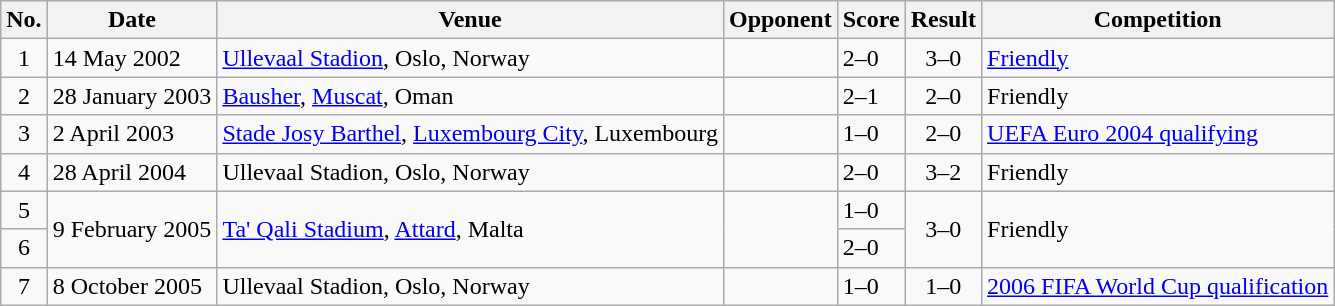<table class="wikitable sortable">
<tr>
<th scope="col">No.</th>
<th scope="col">Date</th>
<th scope="col">Venue</th>
<th scope="col">Opponent</th>
<th scope="col">Score</th>
<th scope="col">Result</th>
<th scope="col">Competition</th>
</tr>
<tr>
<td align="center">1</td>
<td>14 May 2002</td>
<td><a href='#'>Ullevaal Stadion</a>, Oslo, Norway</td>
<td></td>
<td>2–0</td>
<td align="center">3–0</td>
<td><a href='#'>Friendly</a></td>
</tr>
<tr>
<td align="center">2</td>
<td>28 January 2003</td>
<td><a href='#'>Bausher</a>, <a href='#'>Muscat</a>, Oman</td>
<td></td>
<td>2–1</td>
<td align="center">2–0</td>
<td>Friendly</td>
</tr>
<tr>
<td align="center">3</td>
<td>2 April 2003</td>
<td><a href='#'>Stade Josy Barthel</a>, <a href='#'>Luxembourg City</a>, Luxembourg</td>
<td></td>
<td>1–0</td>
<td align="center">2–0</td>
<td><a href='#'>UEFA Euro 2004 qualifying</a></td>
</tr>
<tr>
<td align="center">4</td>
<td>28 April 2004</td>
<td>Ullevaal Stadion, Oslo, Norway</td>
<td></td>
<td>2–0</td>
<td align="center">3–2</td>
<td>Friendly</td>
</tr>
<tr>
<td align="center">5</td>
<td rowspan="2">9 February 2005</td>
<td rowspan="2"><a href='#'>Ta' Qali Stadium</a>, <a href='#'>Attard</a>, Malta</td>
<td rowspan="2"></td>
<td>1–0</td>
<td rowspan="2" style="text-align:center">3–0</td>
<td rowspan="2">Friendly</td>
</tr>
<tr>
<td align="center">6</td>
<td>2–0</td>
</tr>
<tr>
<td align="center">7</td>
<td>8 October 2005</td>
<td>Ullevaal Stadion, Oslo, Norway</td>
<td></td>
<td>1–0</td>
<td align="center">1–0</td>
<td><a href='#'>2006 FIFA World Cup qualification</a></td>
</tr>
</table>
